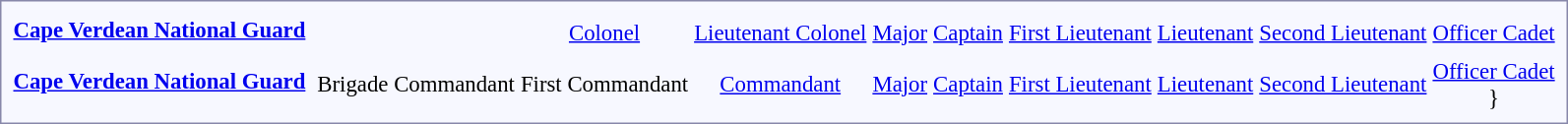<table style="border:1px solid #8888aa; background-color:#f7f8ff; padding:5px; font-size:95%; margin: 0px 12px 12px 0px;">
<tr style="text-align:center;">
<td rowspan=2><strong> <a href='#'>Cape Verdean National Guard</a></strong><br></td>
<td colspan=10 rowspan=2></td>
<td colspan=2></td>
<td colspan=2></td>
<td colspan=2></td>
<td colspan=2></td>
<td colspan=2></td>
<td colspan=2></td>
<td colspan=2></td>
<td colspan=12></td>
</tr>
<tr style="text-align:center;">
<td colspan=2><a href='#'>Colonel</a><br></td>
<td colspan=2><a href='#'>Lieutenant Colonel</a><br></td>
<td colspan=2><a href='#'>Major</a><br></td>
<td colspan=2><a href='#'>Captain</a><br></td>
<td colspan=2><a href='#'>First Lieutenant</a><br></td>
<td colspan=2><a href='#'>Lieutenant</a><br></td>
<td colspan=2><a href='#'>Second Lieutenant</a><br></td>
<td colspan=12><a href='#'>Officer Cadet</a><br></td>
</tr>
<tr style="text-align:center;">
<td rowspan=2><strong> <a href='#'>Cape Verdean National Guard</a></strong><br></td>
<td colspan=8 rowspan=2></td>
<td colspan=2></td>
<td colspan=2></td>
<td colspan=2></td>
<td colspan=2></td>
<td colspan=2></td>
<td colspan=2></td>
<td colspan=2></td>
<td colspan=2></td>
<td colspan=12></td>
</tr>
<tr style="text-align:center;">
<td colspan=2>Brigade Commandant<br></td>
<td colspan=2>First Commandant<br></td>
<td colspan=2><a href='#'>Commandant</a><br></td>
<td colspan=2><a href='#'>Major</a><br></td>
<td colspan=2><a href='#'>Captain</a><br></td>
<td colspan=2><a href='#'>First Lieutenant</a><br></td>
<td colspan=2><a href='#'>Lieutenant</a><br></td>
<td colspan=2><a href='#'>Second Lieutenant</a><br></td>
<td colspan=12><a href='#'>Officer Cadet</a><br>}</td>
</tr>
</table>
